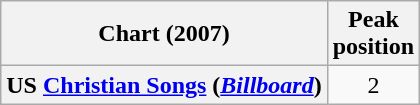<table class="wikitable sortable plainrowheaders" style="text-align:center">
<tr>
<th scope="col">Chart (2007)</th>
<th scope="col">Peak<br>position</th>
</tr>
<tr>
<th scope="row">US <a href='#'>Christian Songs</a> (<em><a href='#'>Billboard</a></em>)</th>
<td>2</td>
</tr>
</table>
